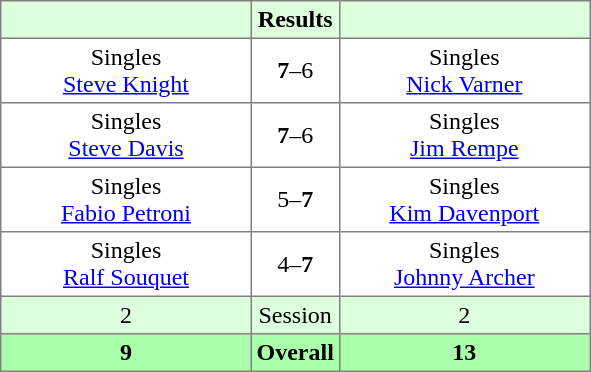<table border="1" cellpadding="3" style="border-collapse: collapse;">
<tr bgcolor="#ddffdd">
<th width="160"></th>
<th>Results</th>
<th width="160"></th>
</tr>
<tr>
<td align="center">Singles<br><a href='#'>Steve Knight</a></td>
<td align="center"><strong>7</strong>–6</td>
<td align="center">Singles<br><a href='#'>Nick Varner</a></td>
</tr>
<tr>
<td align="center">Singles<br><a href='#'>Steve Davis</a></td>
<td align="center"><strong>7</strong>–6</td>
<td align="center">Singles<br><a href='#'>Jim Rempe</a></td>
</tr>
<tr>
<td align="center">Singles<br><a href='#'>Fabio Petroni</a></td>
<td align="center">5–<strong>7</strong></td>
<td align="center">Singles<br><a href='#'>Kim Davenport</a></td>
</tr>
<tr>
<td align="center">Singles<br><a href='#'>Ralf Souquet</a></td>
<td align="center">4–<strong>7</strong></td>
<td align="center">Singles<br><a href='#'>Johnny Archer</a></td>
</tr>
<tr bgcolor="#ddffdd">
<td align="center">2</td>
<td align="center">Session</td>
<td align="center">2</td>
</tr>
<tr bgcolor="#aaffaa">
<th align="center">9</th>
<th align="center">Overall</th>
<th align="center">13</th>
</tr>
</table>
